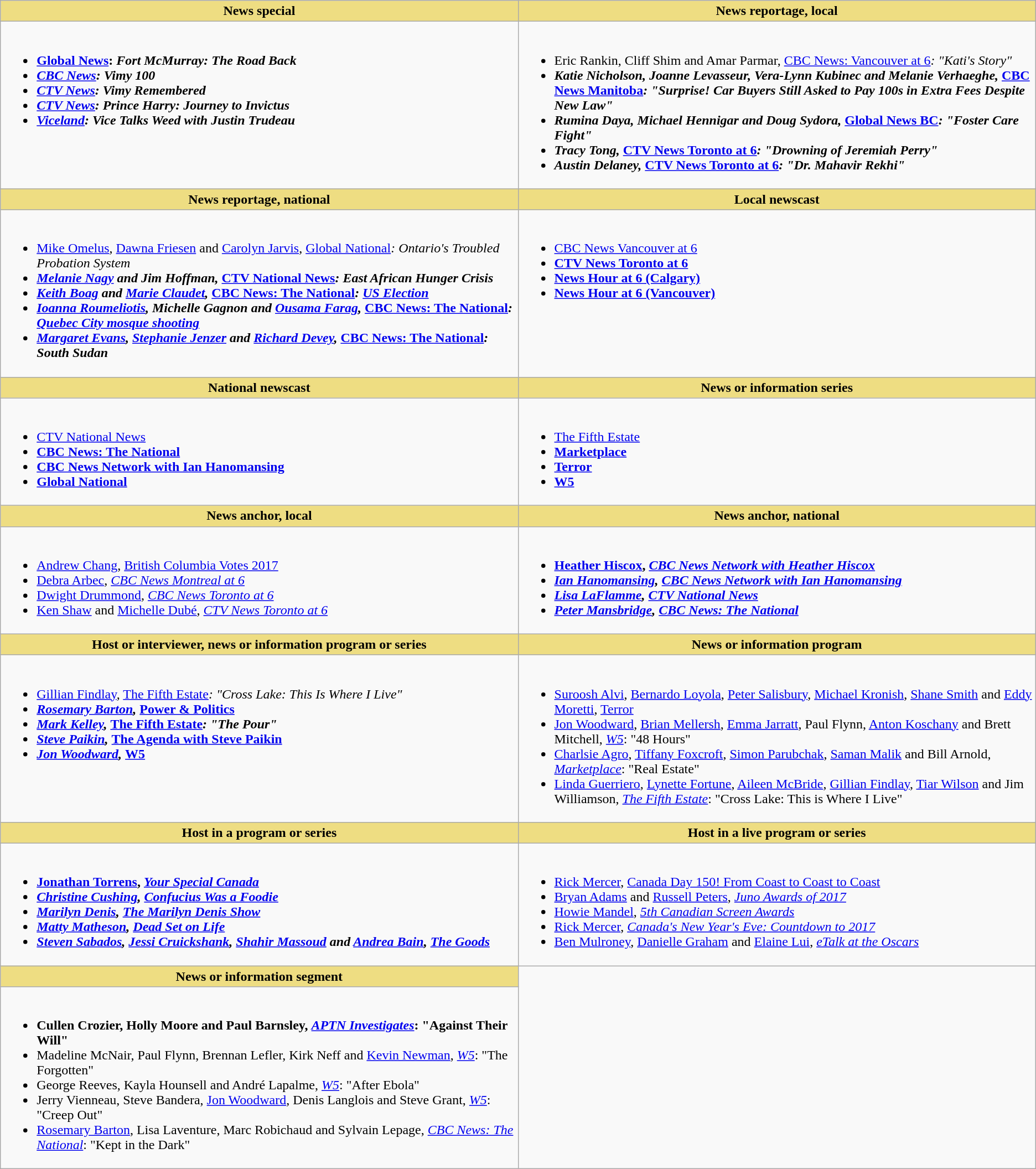<table class="wikitable" style="width=100%">
<tr>
<th style="background:#EEDD82; width:50%">News special</th>
<th style="background:#EEDD82; width:50%">News reportage, local</th>
</tr>
<tr>
<td valign="top"><br><ul><li> <strong><a href='#'>Global News</a>: <em>Fort McMurray: The Road Back<strong><em></li><li><a href='#'>CBC News</a>: </em>Vimy 100<em></li><li><a href='#'>CTV News</a>: </em>Vimy Remembered<em></li><li><a href='#'>CTV News</a>: </em>Prince Harry: Journey to Invictus<em></li><li><a href='#'>Viceland</a>: </em>Vice Talks Weed with Justin Trudeau<em></li></ul></td>
<td valign="top"><br><ul><li> </strong>Eric Rankin, Cliff Shim and Amar Parmar, </em><a href='#'>CBC News: Vancouver at 6</a><em>: "Kati's Story"<strong></li><li>Katie Nicholson, Joanne Levasseur, Vera-Lynn Kubinec and Melanie Verhaeghe, </em><a href='#'>CBC News Manitoba</a><em>: "Surprise! Car Buyers Still Asked to Pay 100s in Extra Fees Despite New Law"</li><li>Rumina Daya, Michael Hennigar and Doug Sydora, </em><a href='#'>Global News BC</a><em>: "Foster Care Fight"</li><li>Tracy Tong, </em><a href='#'>CTV News Toronto at 6</a><em>: "Drowning of Jeremiah Perry"</li><li>Austin Delaney, </em><a href='#'>CTV News Toronto at 6</a><em>: "Dr. Mahavir Rekhi"</li></ul></td>
</tr>
<tr>
<th style="background:#EEDD82; width:50%">News reportage, national</th>
<th style="background:#EEDD82; width:50%">Local newscast</th>
</tr>
<tr>
<td valign="top"><br><ul><li> </strong><a href='#'>Mike Omelus</a>, <a href='#'>Dawna Friesen</a> and <a href='#'>Carolyn Jarvis</a>, </em><a href='#'>Global National</a><em>: Ontario's Troubled Probation System<strong></li><li><a href='#'>Melanie Nagy</a> and Jim Hoffman, </em><a href='#'>CTV National News</a><em>: East African Hunger Crisis</li><li><a href='#'>Keith Boag</a> and <a href='#'>Marie Claudet</a>, </em><a href='#'>CBC News: The National</a><em>: <a href='#'>US Election</a></li><li><a href='#'>Ioanna Roumeliotis</a>, Michelle Gagnon and <a href='#'>Ousama Farag</a>, </em><a href='#'>CBC News: The National</a><em>: <a href='#'>Quebec City mosque shooting</a></li><li><a href='#'>Margaret Evans</a>, <a href='#'>Stephanie Jenzer</a> and <a href='#'>Richard Devey</a>, </em><a href='#'>CBC News: The National</a><em>: South Sudan</li></ul></td>
<td valign="top"><br><ul><li> </em></strong><a href='#'>CBC News Vancouver at 6</a><strong><em></li><li></em><a href='#'>CTV News Toronto at 6</a><em></li><li></em><a href='#'>News Hour at 6 (Calgary)</a><em></li><li></em><a href='#'>News Hour at 6 (Vancouver)</a><em></li></ul></td>
</tr>
<tr>
<th style="background:#EEDD82; width:50%">National newscast</th>
<th style="background:#EEDD82; width:50%">News or information series</th>
</tr>
<tr>
<td valign="top"><br><ul><li> </em></strong><a href='#'>CTV National News</a><strong><em></li><li></em><a href='#'>CBC News: The National</a><em></li><li></em><a href='#'>CBC News Network with Ian Hanomansing</a><em></li><li></em><a href='#'>Global National</a><em></li></ul></td>
<td valign="top"><br><ul><li> </em></strong><a href='#'>The Fifth Estate</a><strong><em></li><li></em><a href='#'>Marketplace</a><em></li><li></em><a href='#'>Terror</a><em></li><li></em><a href='#'>W5</a><em></li></ul></td>
</tr>
<tr>
<th style="background:#EEDD82; width:50%">News anchor, local</th>
<th style="background:#EEDD82; width:50%">News anchor, national</th>
</tr>
<tr>
<td valign="top"><br><ul><li> </strong><a href='#'>Andrew Chang</a>, </em><a href='#'>British Columbia Votes 2017</a></em></strong></li><li><a href='#'>Debra Arbec</a>, <em><a href='#'>CBC News Montreal at 6</a></em></li><li><a href='#'>Dwight Drummond</a>, <em><a href='#'>CBC News Toronto at 6</a></em></li><li><a href='#'>Ken Shaw</a> and <a href='#'>Michelle Dubé</a>, <em><a href='#'>CTV News Toronto at 6</a></em></li></ul></td>
<td valign="top"><br><ul><li> <strong><a href='#'>Heather Hiscox</a>, <em><a href='#'>CBC News Network with Heather Hiscox</a><strong><em></li><li><a href='#'>Ian Hanomansing</a>, </em><a href='#'>CBC News Network with Ian Hanomansing</a><em></li><li><a href='#'>Lisa LaFlamme</a>, </em><a href='#'>CTV National News</a><em></li><li><a href='#'>Peter Mansbridge</a>, </em><a href='#'>CBC News: The National</a><em></li></ul></td>
</tr>
<tr>
<th style="background:#EEDD82; width:50%">Host or interviewer, news or information program or series</th>
<th style="background:#EEDD82; width:50%">News or information program</th>
</tr>
<tr>
<td valign="top"><br><ul><li> </strong><a href='#'>Gillian Findlay</a>, </em><a href='#'>The Fifth Estate</a><em>: "Cross Lake: This Is Where I Live"<strong></li><li><a href='#'>Rosemary Barton</a>, </em><a href='#'>Power & Politics</a><em></li><li><a href='#'>Mark Kelley</a>, </em><a href='#'>The Fifth Estate</a><em>: "The Pour"</li><li><a href='#'>Steve Paikin</a>, </em><a href='#'>The Agenda with Steve Paikin</a><em></li><li><a href='#'>Jon Woodward</a>, </em><a href='#'>W5</a><em></li></ul></td>
<td valign="top"><br><ul><li> </strong><a href='#'>Suroosh Alvi</a>, <a href='#'>Bernardo Loyola</a>, <a href='#'>Peter Salisbury</a>, <a href='#'>Michael Kronish</a>, <a href='#'>Shane Smith</a> and <a href='#'>Eddy Moretti</a>, </em><a href='#'>Terror</a></em></strong></li><li><a href='#'>Jon Woodward</a>, <a href='#'>Brian Mellersh</a>, <a href='#'>Emma Jarratt</a>, Paul Flynn, <a href='#'>Anton Koschany</a> and Brett Mitchell, <em><a href='#'>W5</a></em>: "48 Hours"</li><li><a href='#'>Charlsie Agro</a>, <a href='#'>Tiffany Foxcroft</a>, <a href='#'>Simon Parubchak</a>, <a href='#'>Saman Malik</a> and Bill Arnold, <em><a href='#'>Marketplace</a></em>: "Real Estate"</li><li><a href='#'>Linda Guerriero</a>, <a href='#'>Lynette Fortune</a>, <a href='#'>Aileen McBride</a>, <a href='#'>Gillian Findlay</a>, <a href='#'>Tiar Wilson</a> and Jim Williamson, <em><a href='#'>The Fifth Estate</a></em>: "Cross Lake: This is Where I Live"</li></ul></td>
</tr>
<tr>
<th style="background:#EEDD82; width:50%">Host in a program or series</th>
<th style="background:#EEDD82; width:50%">Host in a live program or series</th>
</tr>
<tr>
<td valign="top"><br><ul><li> <strong><a href='#'>Jonathan Torrens</a>, <em><a href='#'>Your Special Canada</a><strong><em></li><li><a href='#'>Christine Cushing</a>, </em><a href='#'>Confucius Was a Foodie</a><em></li><li><a href='#'>Marilyn Denis</a>, </em><a href='#'>The Marilyn Denis Show</a><em></li><li><a href='#'>Matty Matheson</a>, </em><a href='#'>Dead Set on Life</a><em></li><li><a href='#'>Steven Sabados</a>, <a href='#'>Jessi Cruickshank</a>, <a href='#'>Shahir Massoud</a> and <a href='#'>Andrea Bain</a>, </em><a href='#'>The Goods</a><em></li></ul></td>
<td valign="top"><br><ul><li> </strong><a href='#'>Rick Mercer</a>, </em><a href='#'>Canada Day 150! From Coast to Coast to Coast</a></em></strong></li><li><a href='#'>Bryan Adams</a> and <a href='#'>Russell Peters</a>, <em><a href='#'>Juno Awards of 2017</a></em></li><li><a href='#'>Howie Mandel</a>, <em><a href='#'>5th Canadian Screen Awards</a></em></li><li><a href='#'>Rick Mercer</a>, <em><a href='#'>Canada's New Year's Eve: Countdown to 2017</a></em></li><li><a href='#'>Ben Mulroney</a>, <a href='#'>Danielle Graham</a> and <a href='#'>Elaine Lui</a>, <em><a href='#'>eTalk at the Oscars</a></em></li></ul></td>
</tr>
<tr>
<th style="background:#EEDD82; width:50%">News or information segment</th>
</tr>
<tr>
<td valign="top"><br><ul><li> <strong>Cullen Crozier, Holly Moore and Paul Barnsley, <em><a href='#'>APTN Investigates</a></em>: "Against Their Will"</strong></li><li>Madeline McNair, Paul Flynn, Brennan Lefler, Kirk Neff and <a href='#'>Kevin Newman</a>, <em><a href='#'>W5</a></em>: "The Forgotten"</li><li>George Reeves, Kayla Hounsell and André Lapalme, <em><a href='#'>W5</a></em>: "After Ebola"</li><li>Jerry Vienneau, Steve Bandera, <a href='#'>Jon Woodward</a>, Denis Langlois and Steve Grant, <em><a href='#'>W5</a></em>: "Creep Out"</li><li><a href='#'>Rosemary Barton</a>, Lisa Laventure, Marc Robichaud and Sylvain Lepage, <em><a href='#'>CBC News: The National</a></em>: "Kept in the Dark"</li></ul></td>
</tr>
</table>
